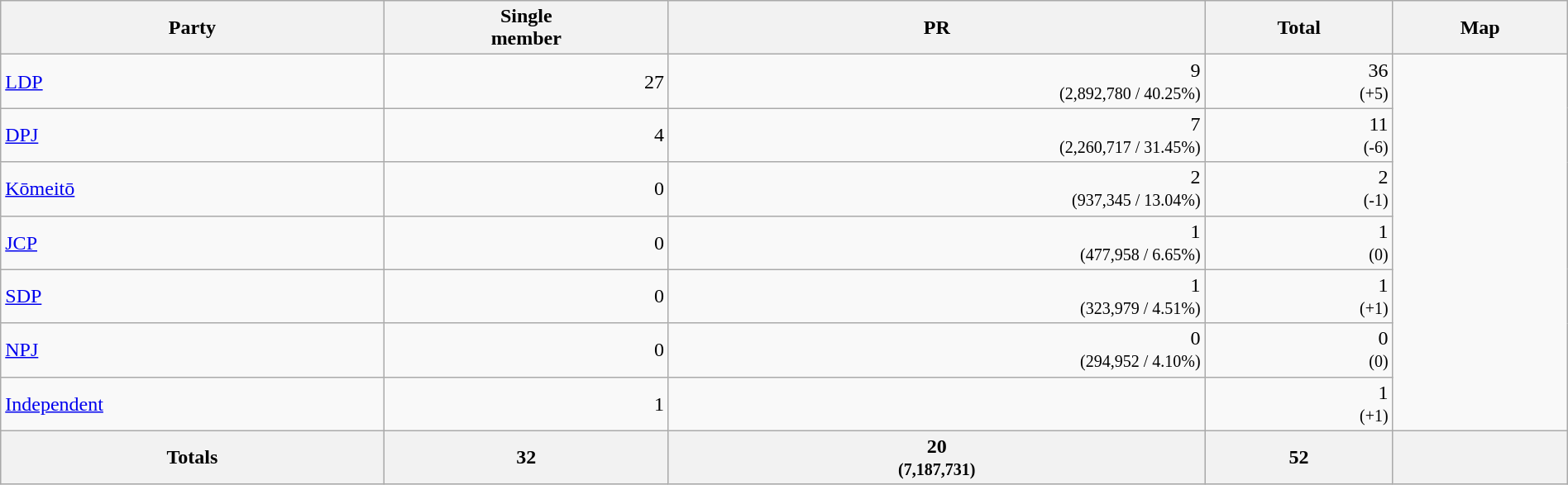<table class="wikitable" width="100%">
<tr>
<th>Party</th>
<th>Single<br>member</th>
<th>PR</th>
<th>Total</th>
<th>Map</th>
</tr>
<tr>
<td><a href='#'>LDP</a></td>
<td align="right">27</td>
<td align="right">9<br><small>(2,892,780 / 40.25%)</small></td>
<td align="right">36<br><small>(+5)</small></td>
<td rowspan=7 align="center"></td>
</tr>
<tr>
<td><a href='#'>DPJ</a></td>
<td align="right">4</td>
<td align="right">7<br><small>(2,260,717 / 31.45%)</small></td>
<td align="right">11<br><small>(-6)</small></td>
</tr>
<tr>
<td><a href='#'>Kōmeitō</a></td>
<td align="right">0</td>
<td align="right">2<br><small>(937,345 / 13.04%)</small></td>
<td align="right">2<br><small>(-1)</small></td>
</tr>
<tr>
<td><a href='#'>JCP</a></td>
<td align="right">0</td>
<td align="right">1<br><small>(477,958 / 6.65%)</small></td>
<td align="right">1<br><small>(0)</small></td>
</tr>
<tr>
<td><a href='#'>SDP</a></td>
<td align="right">0</td>
<td align="right">1<br><small>(323,979 / 4.51%)</small></td>
<td align="right">1<br><small>(+1)</small></td>
</tr>
<tr>
<td><a href='#'>NPJ</a></td>
<td align="right">0</td>
<td align="right">0<br><small>(294,952 / 4.10%)</small></td>
<td align="right">0<br><small>(0)</small></td>
</tr>
<tr>
<td><a href='#'>Independent</a></td>
<td align="right">1</td>
<td align="right"></td>
<td align="right">1<br><small>(+1)</small></td>
</tr>
<tr bgcolor=lightgrey>
<th><strong>Totals</strong></th>
<th align="right">32</th>
<th align="right">20<br><small>(7,187,731)</small></th>
<th align="right">52</th>
<th></th>
</tr>
</table>
